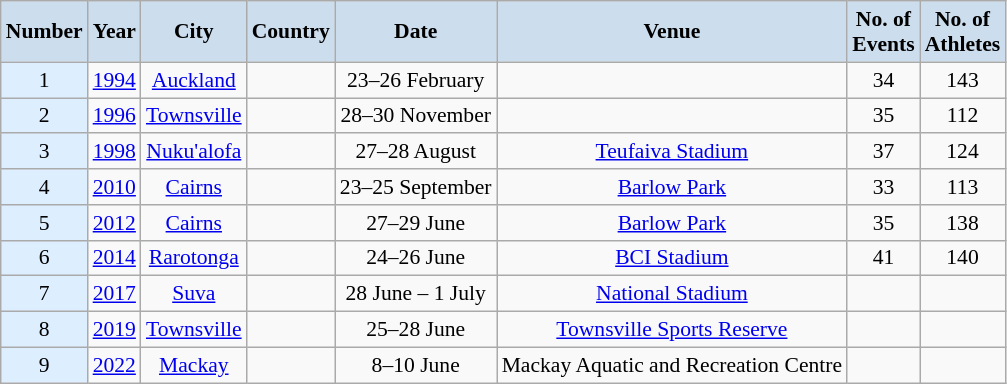<table class="wikitable" style="text-align:center; font-size: 90%;" align="center">
<tr>
<th style="background-color: #CCDDEE;">Number</th>
<th style="background-color: #CCDDEE;">Year</th>
<th style="background-color: #CCDDEE;">City</th>
<th style="background-color: #CCDDEE;">Country</th>
<th style="background-color: #CCDDEE;">Date</th>
<th style="background-color: #CCDDEE;">Venue</th>
<th style="background-color: #CCDDEE;">No. of <br>Events</th>
<th style="background-color: #CCDDEE;">No. of<br>Athletes</th>
</tr>
<tr>
<td bgcolor=DDEEFF>1</td>
<td><a href='#'>1994</a></td>
<td><a href='#'>Auckland</a></td>
<td align=left></td>
<td>23–26 February</td>
<td></td>
<td>34</td>
<td>143</td>
</tr>
<tr>
<td bgcolor=DDEEFF>2</td>
<td><a href='#'>1996</a></td>
<td><a href='#'>Townsville</a></td>
<td align=left></td>
<td>28–30 November</td>
<td></td>
<td>35</td>
<td>112</td>
</tr>
<tr>
<td bgcolor=DDEEFF>3</td>
<td><a href='#'>1998</a></td>
<td><a href='#'>Nuku'alofa</a></td>
<td align=left></td>
<td>27–28 August</td>
<td><a href='#'>Teufaiva Stadium</a></td>
<td>37</td>
<td>124</td>
</tr>
<tr>
<td bgcolor=DDEEFF>4</td>
<td><a href='#'>2010</a></td>
<td><a href='#'>Cairns</a></td>
<td align=left></td>
<td>23–25 September</td>
<td><a href='#'>Barlow Park</a></td>
<td>33</td>
<td>113</td>
</tr>
<tr>
<td bgcolor=DDEEFF>5</td>
<td><a href='#'>2012</a></td>
<td><a href='#'>Cairns</a></td>
<td align=left></td>
<td>27–29 June</td>
<td><a href='#'>Barlow Park</a></td>
<td>35</td>
<td>138</td>
</tr>
<tr>
<td bgcolor=DDEEFF>6</td>
<td><a href='#'>2014</a></td>
<td><a href='#'>Rarotonga</a></td>
<td align=left></td>
<td>24–26 June</td>
<td><a href='#'>BCI Stadium</a></td>
<td>41</td>
<td>140</td>
</tr>
<tr>
<td bgcolor=DDEEFF>7</td>
<td><a href='#'>2017</a></td>
<td><a href='#'>Suva</a></td>
<td align=left></td>
<td>28 June – 1 July</td>
<td><a href='#'>National Stadium</a></td>
<td></td>
<td></td>
</tr>
<tr>
<td bgcolor=DDEEFF>8</td>
<td><a href='#'>2019</a></td>
<td><a href='#'>Townsville</a></td>
<td align=left></td>
<td>25–28 June</td>
<td><a href='#'>Townsville Sports Reserve</a></td>
<td></td>
<td></td>
</tr>
<tr>
<td bgcolor=DDEEFF>9</td>
<td><a href='#'>2022</a></td>
<td><a href='#'>Mackay</a></td>
<td align=left></td>
<td>8–10 June</td>
<td>Mackay Aquatic and Recreation Centre</td>
<td></td>
<td></td>
</tr>
</table>
